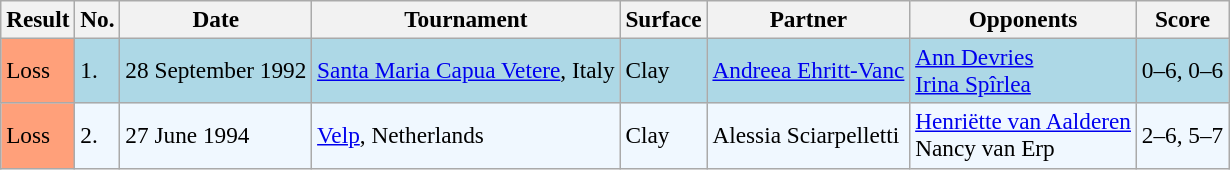<table class="sortable wikitable" style=font-size:97%>
<tr>
<th>Result</th>
<th>No.</th>
<th>Date</th>
<th>Tournament</th>
<th>Surface</th>
<th>Partner</th>
<th>Opponents</th>
<th>Score</th>
</tr>
<tr bgcolor="lightblue">
<td style="background:#ffa07a;">Loss</td>
<td>1.</td>
<td>28 September 1992</td>
<td><a href='#'>Santa Maria Capua Vetere</a>, Italy</td>
<td>Clay</td>
<td> <a href='#'>Andreea Ehritt-Vanc</a></td>
<td> <a href='#'>Ann Devries</a><br>  <a href='#'>Irina Spîrlea</a></td>
<td>0–6, 0–6</td>
</tr>
<tr bgcolor="#f0f8ff">
<td style="background:#ffa07a;">Loss</td>
<td>2.</td>
<td>27 June 1994</td>
<td><a href='#'>Velp</a>, Netherlands</td>
<td>Clay</td>
<td> Alessia Sciarpelletti</td>
<td> <a href='#'>Henriëtte van Aalderen</a> <br>  Nancy van Erp</td>
<td>2–6, 5–7</td>
</tr>
</table>
